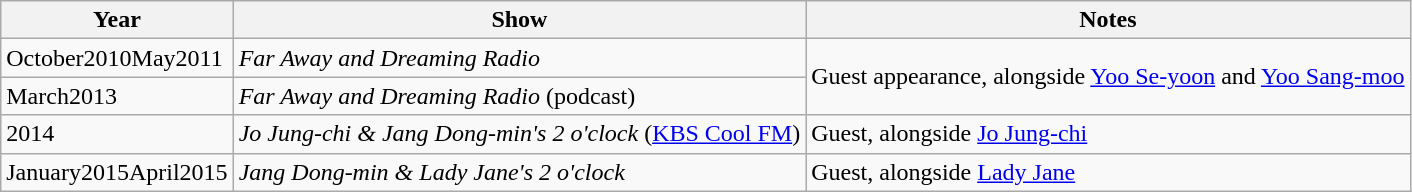<table class="wikitable sortable">
<tr>
<th>Year</th>
<th>Show</th>
<th>Notes</th>
</tr>
<tr>
<td>October2010May2011</td>
<td><em>Far Away and Dreaming Radio</em></td>
<td rowspan="2">Guest appearance, alongside <a href='#'>Yoo Se-yoon</a> and <a href='#'>Yoo Sang-moo</a></td>
</tr>
<tr>
<td>March2013</td>
<td><em>Far Away and Dreaming Radio</em> (podcast)</td>
</tr>
<tr>
<td>2014</td>
<td><em>Jo Jung-chi & Jang Dong-min's 2 o'clock</em> (<a href='#'>KBS Cool FM</a>)</td>
<td>Guest, alongside <a href='#'>Jo Jung-chi</a></td>
</tr>
<tr>
<td>January2015April2015</td>
<td><em>Jang Dong-min & Lady Jane's 2 o'clock</em></td>
<td>Guest, alongside <a href='#'>Lady Jane</a></td>
</tr>
</table>
